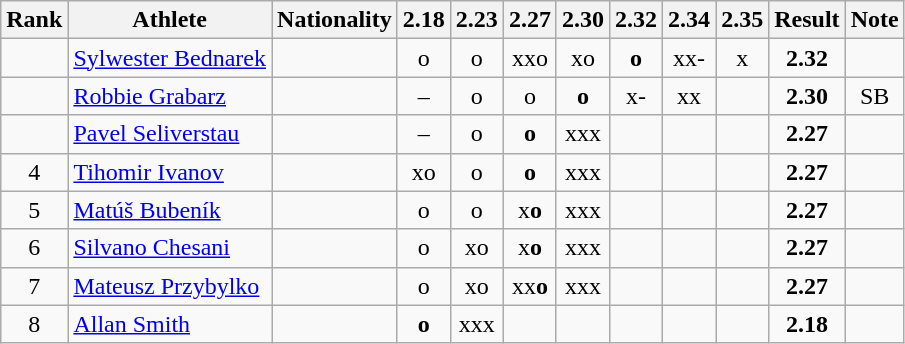<table class="wikitable sortable" style="text-align:center">
<tr>
<th>Rank</th>
<th>Athlete</th>
<th>Nationality</th>
<th>2.18</th>
<th>2.23</th>
<th>2.27</th>
<th>2.30</th>
<th>2.32</th>
<th>2.34</th>
<th>2.35</th>
<th>Result</th>
<th>Note</th>
</tr>
<tr>
<td></td>
<td align=left><a href='#'>Sylwester Bednarek</a></td>
<td align=left></td>
<td>o</td>
<td>o</td>
<td>xxo</td>
<td>xo</td>
<td><strong>o</strong></td>
<td>xx-</td>
<td>x</td>
<td><strong>2.32</strong></td>
<td></td>
</tr>
<tr>
<td></td>
<td align=left><a href='#'>Robbie Grabarz</a></td>
<td align=left></td>
<td>–</td>
<td>o</td>
<td>o</td>
<td><strong>o</strong></td>
<td>x-</td>
<td>xx</td>
<td></td>
<td><strong>2.30</strong></td>
<td>SB</td>
</tr>
<tr>
<td></td>
<td align=left><a href='#'>Pavel Seliverstau</a></td>
<td align=left></td>
<td>–</td>
<td>o</td>
<td><strong>o</strong></td>
<td>xxx</td>
<td></td>
<td></td>
<td></td>
<td><strong>2.27</strong></td>
<td></td>
</tr>
<tr>
<td>4</td>
<td align=left><a href='#'>Tihomir Ivanov</a></td>
<td align=left></td>
<td>xo</td>
<td>o</td>
<td><strong>o</strong></td>
<td>xxx</td>
<td></td>
<td></td>
<td></td>
<td><strong>2.27</strong></td>
<td></td>
</tr>
<tr>
<td>5</td>
<td align=left><a href='#'>Matúš Bubeník</a></td>
<td align=left></td>
<td>o</td>
<td>o</td>
<td>x<strong>o</strong></td>
<td>xxx</td>
<td></td>
<td></td>
<td></td>
<td><strong>2.27</strong></td>
<td></td>
</tr>
<tr>
<td>6</td>
<td align=left><a href='#'>Silvano Chesani</a></td>
<td align=left></td>
<td>o</td>
<td>xo</td>
<td>x<strong>o</strong></td>
<td>xxx</td>
<td></td>
<td></td>
<td></td>
<td><strong>2.27</strong></td>
<td></td>
</tr>
<tr>
<td>7</td>
<td align=left><a href='#'>Mateusz Przybylko</a></td>
<td align=left></td>
<td>o</td>
<td>xo</td>
<td>xx<strong>o</strong></td>
<td>xxx</td>
<td></td>
<td></td>
<td></td>
<td><strong>2.27</strong></td>
<td></td>
</tr>
<tr>
<td>8</td>
<td align=left><a href='#'>Allan Smith</a></td>
<td align=left></td>
<td><strong>o</strong></td>
<td>xxx</td>
<td></td>
<td></td>
<td></td>
<td></td>
<td></td>
<td><strong>2.18</strong></td>
<td></td>
</tr>
</table>
